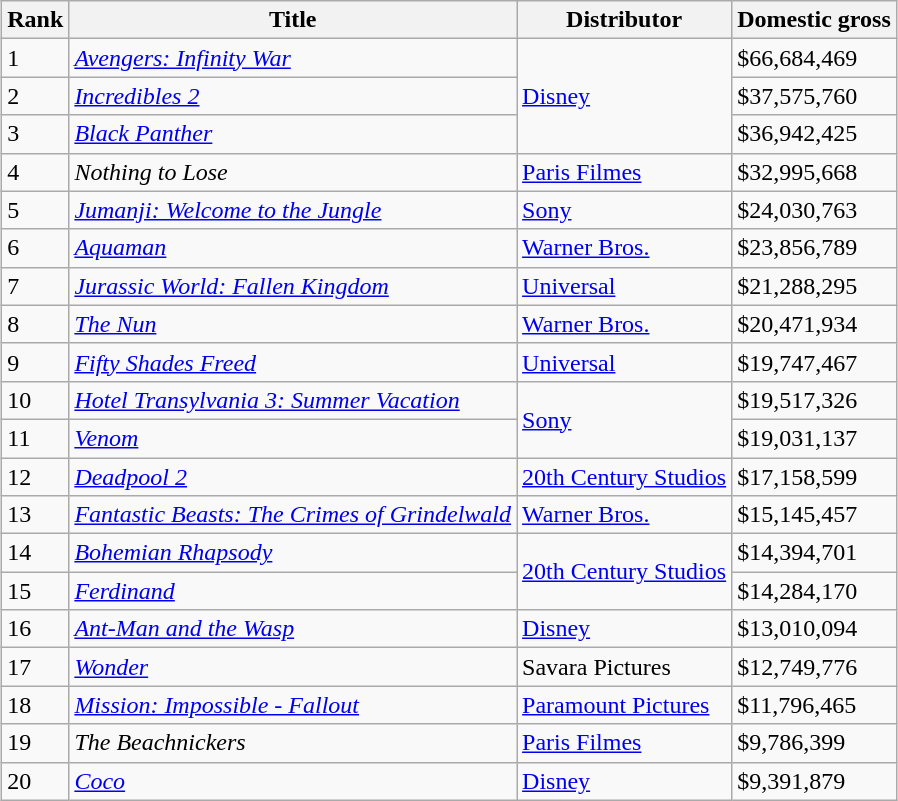<table class="wikitable sortable" style="margin:auto; margin:auto;">
<tr>
<th>Rank</th>
<th>Title</th>
<th>Distributor</th>
<th>Domestic gross</th>
</tr>
<tr>
<td>1</td>
<td><em><a href='#'>Avengers: Infinity War</a></em></td>
<td rowspan="3"><a href='#'>Disney</a></td>
<td>$66,684,469</td>
</tr>
<tr>
<td>2</td>
<td><em><a href='#'>Incredibles 2</a></em></td>
<td>$37,575,760</td>
</tr>
<tr>
<td>3</td>
<td><em><a href='#'>Black Panther</a></em></td>
<td>$36,942,425</td>
</tr>
<tr>
<td>4</td>
<td><em>Nothing to Lose</em></td>
<td><a href='#'>Paris Filmes</a></td>
<td>$32,995,668</td>
</tr>
<tr>
<td>5</td>
<td><em><a href='#'>Jumanji: Welcome to the Jungle</a></em></td>
<td><a href='#'>Sony</a></td>
<td>$24,030,763</td>
</tr>
<tr>
<td>6</td>
<td><em><a href='#'>Aquaman</a></em></td>
<td><a href='#'>Warner Bros.</a></td>
<td>$23,856,789</td>
</tr>
<tr>
<td>7</td>
<td><em><a href='#'>Jurassic World: Fallen Kingdom</a></em></td>
<td><a href='#'>Universal</a></td>
<td>$21,288,295</td>
</tr>
<tr>
<td>8</td>
<td><em><a href='#'>The Nun</a></em></td>
<td><a href='#'>Warner Bros.</a></td>
<td>$20,471,934</td>
</tr>
<tr>
<td>9</td>
<td><em><a href='#'>Fifty Shades Freed</a></em></td>
<td><a href='#'>Universal</a></td>
<td>$19,747,467</td>
</tr>
<tr>
<td>10</td>
<td><em><a href='#'>Hotel Transylvania 3: Summer Vacation</a></em></td>
<td rowspan="2"><a href='#'>Sony</a></td>
<td>$19,517,326</td>
</tr>
<tr>
<td>11</td>
<td><em><a href='#'>Venom</a></em></td>
<td>$19,031,137</td>
</tr>
<tr>
<td>12</td>
<td><em><a href='#'>Deadpool 2</a></em></td>
<td><a href='#'>20th Century Studios</a></td>
<td>$17,158,599</td>
</tr>
<tr>
<td>13</td>
<td><em><a href='#'>Fantastic Beasts: The Crimes of Grindelwald</a></em></td>
<td><a href='#'>Warner Bros.</a></td>
<td>$15,145,457</td>
</tr>
<tr>
<td>14</td>
<td><em><a href='#'>Bohemian Rhapsody</a></em></td>
<td rowspan="2"><a href='#'>20th Century Studios</a></td>
<td>$14,394,701</td>
</tr>
<tr>
<td>15</td>
<td><em><a href='#'>Ferdinand</a></em></td>
<td>$14,284,170</td>
</tr>
<tr>
<td>16</td>
<td><em><a href='#'>Ant-Man and the Wasp</a></em></td>
<td><a href='#'>Disney</a></td>
<td>$13,010,094</td>
</tr>
<tr>
<td>17</td>
<td><a href='#'><em>Wonder</em></a></td>
<td>Savara Pictures</td>
<td>$12,749,776</td>
</tr>
<tr>
<td>18</td>
<td><a href='#'><em>Mission: Impossible - Fallout</em></a></td>
<td><a href='#'>Paramount Pictures</a></td>
<td>$11,796,465</td>
</tr>
<tr>
<td>19</td>
<td><em>The Beachnickers</em></td>
<td><a href='#'>Paris Filmes</a></td>
<td>$9,786,399</td>
</tr>
<tr>
<td>20</td>
<td><em><a href='#'>Coco</a></em></td>
<td><a href='#'>Disney</a></td>
<td>$9,391,879</td>
</tr>
</table>
